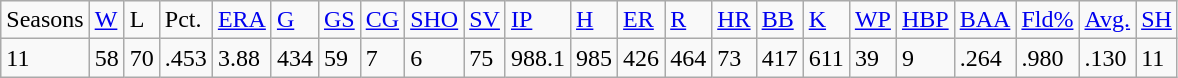<table class="wikitable">
<tr>
<td>Seasons</td>
<td><a href='#'>W</a></td>
<td>L</td>
<td>Pct.</td>
<td><a href='#'>ERA</a></td>
<td><a href='#'>G</a></td>
<td><a href='#'>GS</a></td>
<td><a href='#'>CG</a></td>
<td><a href='#'>SHO</a></td>
<td><a href='#'>SV</a></td>
<td><a href='#'>IP</a></td>
<td><a href='#'>H</a></td>
<td><a href='#'>ER</a></td>
<td><a href='#'>R</a></td>
<td><a href='#'>HR</a></td>
<td><a href='#'>BB</a></td>
<td><a href='#'>K</a></td>
<td><a href='#'>WP</a></td>
<td><a href='#'>HBP</a></td>
<td><a href='#'>BAA</a></td>
<td><a href='#'>Fld%</a></td>
<td><a href='#'>Avg.</a></td>
<td><a href='#'>SH</a></td>
</tr>
<tr>
<td>11</td>
<td>58</td>
<td>70</td>
<td>.453</td>
<td>3.88</td>
<td>434</td>
<td>59</td>
<td>7</td>
<td>6</td>
<td>75</td>
<td>988.1</td>
<td>985</td>
<td>426</td>
<td>464</td>
<td>73</td>
<td>417</td>
<td>611</td>
<td>39</td>
<td>9</td>
<td>.264</td>
<td>.980</td>
<td>.130</td>
<td>11</td>
</tr>
</table>
